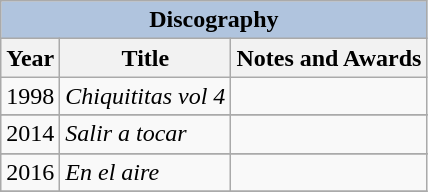<table class="wikitable">
<tr>
<th colspan="4" style="background: LightSteelBlue;">Discography</th>
</tr>
<tr>
<th>Year</th>
<th>Title</th>
<th>Notes and Awards</th>
</tr>
<tr>
<td>1998</td>
<td><em>Chiquititas vol 4</em></td>
<td></td>
</tr>
<tr>
</tr>
<tr>
<td>2014</td>
<td><em>Salir a tocar</em></td>
<td></td>
</tr>
<tr>
</tr>
<tr>
<td>2016</td>
<td><em>En el aire</em></td>
<td></td>
</tr>
<tr>
</tr>
</table>
